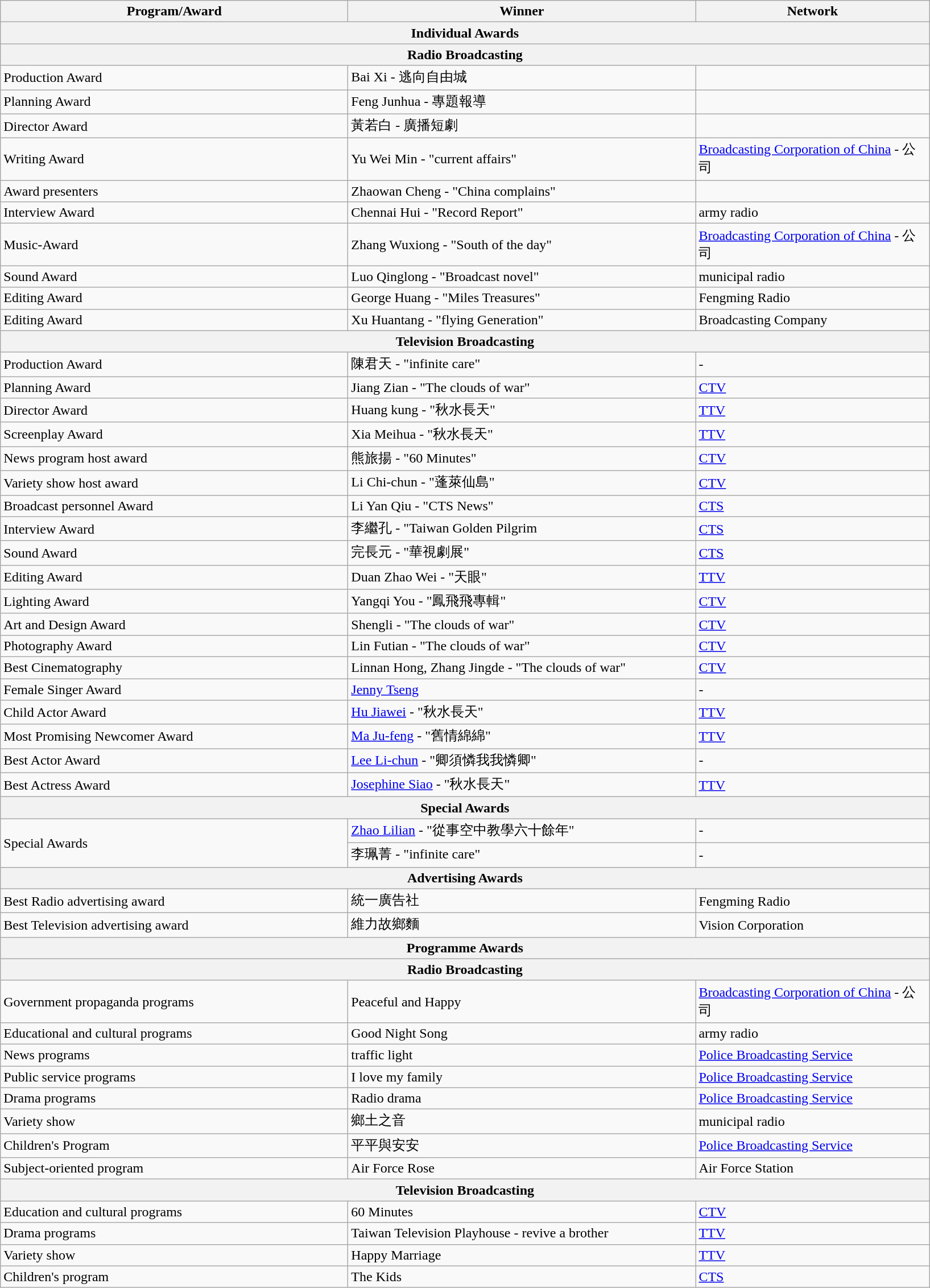<table class="wikitable">
<tr>
<th style="width:300pt;">Program/Award</th>
<th style="width:300pt;">Winner</th>
<th style="width:200pt;">Network</th>
</tr>
<tr>
<th colspan=3 style="text-align:center" style="background:#99CCFF;">Individual Awards</th>
</tr>
<tr>
<th colspan=3 style="text-align:center" style="background:LightSteelBlue;">Radio Broadcasting</th>
</tr>
<tr>
<td>Production Award</td>
<td>Bai Xi - 逃向自由城</td>
<td></td>
</tr>
<tr>
<td>Planning Award</td>
<td>Feng Junhua - 專題報導</td>
<td></td>
</tr>
<tr>
<td>Director Award</td>
<td>黃若白 - 廣播短劇</td>
<td></td>
</tr>
<tr>
<td>Writing Award</td>
<td>Yu Wei Min - "current affairs"</td>
<td><a href='#'>Broadcasting Corporation of China</a> - 公司</td>
</tr>
<tr>
<td>Award presenters</td>
<td>Zhaowan Cheng - "China complains"</td>
<td></td>
</tr>
<tr>
<td>Interview Award</td>
<td>Chennai Hui - "Record Report"</td>
<td>army radio</td>
</tr>
<tr>
<td>Music-Award</td>
<td>Zhang Wuxiong - "South of the day"</td>
<td><a href='#'>Broadcasting Corporation of China</a> - 公司</td>
</tr>
<tr>
<td>Sound Award</td>
<td>Luo Qinglong - "Broadcast novel"</td>
<td>municipal radio</td>
</tr>
<tr>
<td>Editing Award</td>
<td>George Huang - "Miles Treasures"</td>
<td>Fengming Radio</td>
</tr>
<tr>
<td>Editing Award</td>
<td>Xu Huantang - "flying Generation"</td>
<td>Broadcasting Company</td>
</tr>
<tr>
<th colspan=3 style="text-align:center" style="background:LightSteelBlue;">Television Broadcasting</th>
</tr>
<tr>
<td>Production Award</td>
<td>陳君天 - "infinite care"</td>
<td>-</td>
</tr>
<tr>
<td>Planning Award</td>
<td>Jiang Zian - "The clouds of war"</td>
<td><a href='#'>CTV</a></td>
</tr>
<tr>
<td>Director Award</td>
<td>Huang kung - "秋水長天"</td>
<td><a href='#'>TTV</a></td>
</tr>
<tr>
<td>Screenplay Award</td>
<td>Xia Meihua - "秋水長天"</td>
<td><a href='#'>TTV</a></td>
</tr>
<tr>
<td>News program host award</td>
<td>熊旅揚 - "60 Minutes"</td>
<td><a href='#'>CTV</a></td>
</tr>
<tr>
<td>Variety show host award</td>
<td>Li Chi-chun - "蓬萊仙島"</td>
<td><a href='#'>CTV</a></td>
</tr>
<tr>
<td>Broadcast personnel Award</td>
<td>Li Yan Qiu - "CTS News"</td>
<td><a href='#'>CTS</a></td>
</tr>
<tr>
<td>Interview Award</td>
<td>李繼孔 - "Taiwan Golden Pilgrim</td>
<td><a href='#'>CTS</a></td>
</tr>
<tr>
<td>Sound Award</td>
<td>完長元  - "華視劇展"</td>
<td><a href='#'>CTS</a></td>
</tr>
<tr>
<td>Editing Award</td>
<td>Duan Zhao Wei - "天眼"</td>
<td><a href='#'>TTV</a></td>
</tr>
<tr>
<td>Lighting Award</td>
<td>Yangqi You - "鳳飛飛專輯"</td>
<td><a href='#'>CTV</a></td>
</tr>
<tr>
<td>Art and Design Award</td>
<td>Shengli - "The clouds of war"</td>
<td><a href='#'>CTV</a></td>
</tr>
<tr>
<td>Photography Award</td>
<td>Lin Futian - "The clouds of war"</td>
<td><a href='#'>CTV</a></td>
</tr>
<tr>
<td>Best Cinematography</td>
<td>Linnan Hong, Zhang Jingde - "The clouds of war"</td>
<td><a href='#'>CTV</a></td>
</tr>
<tr>
<td>Female Singer Award</td>
<td><a href='#'>Jenny Tseng</a></td>
<td>-</td>
</tr>
<tr>
<td>Child Actor Award</td>
<td><a href='#'>Hu Jiawei</a> - "秋水長天"</td>
<td><a href='#'>TTV</a></td>
</tr>
<tr>
<td>Most Promising Newcomer Award</td>
<td><a href='#'>Ma Ju-feng</a> - "舊情綿綿"</td>
<td><a href='#'>TTV</a></td>
</tr>
<tr>
<td>Best Actor Award</td>
<td><a href='#'>Lee Li-chun</a> - "卿須憐我我憐卿"</td>
<td>-</td>
</tr>
<tr>
<td>Best Actress Award</td>
<td><a href='#'>Josephine Siao</a> - "秋水長天"</td>
<td><a href='#'>TTV</a></td>
</tr>
<tr>
<th colspan=3 style="text-align:center" style="background:#99CCFF;">Special Awards</th>
</tr>
<tr>
<td rowspan=2>Special Awards</td>
<td><a href='#'>Zhao Lilian</a> - "從事空中教學六十餘年"</td>
<td>-</td>
</tr>
<tr>
<td>李珮菁  - "infinite care"</td>
<td>-</td>
</tr>
<tr>
<th colspan=3 style="text-align:center" style="background:#99CCFF;">Advertising Awards</th>
</tr>
<tr>
<td>Best Radio advertising award</td>
<td>統一廣告社</td>
<td>Fengming Radio</td>
</tr>
<tr>
<td>Best Television advertising award</td>
<td>維力故鄉麵</td>
<td>Vision Corporation</td>
</tr>
<tr>
<th colspan=3 style="text-align:center" style="background:#99CCFF;">Programme Awards</th>
</tr>
<tr>
<th colspan=3 style="text-align:center" style="background:LightSteelBlue;">Radio Broadcasting</th>
</tr>
<tr>
<td>Government propaganda programs</td>
<td>Peaceful and Happy</td>
<td><a href='#'>Broadcasting Corporation of China</a> - 公司</td>
</tr>
<tr>
<td>Educational and cultural programs</td>
<td>Good Night Song</td>
<td>army radio</td>
</tr>
<tr>
<td>News programs</td>
<td>traffic light</td>
<td><a href='#'>Police Broadcasting Service</a></td>
</tr>
<tr>
<td>Public service programs</td>
<td>I love my family</td>
<td><a href='#'>Police Broadcasting Service</a></td>
</tr>
<tr>
<td>Drama programs</td>
<td>Radio drama</td>
<td><a href='#'>Police Broadcasting Service</a></td>
</tr>
<tr>
<td>Variety show</td>
<td>鄉土之音</td>
<td>municipal radio</td>
</tr>
<tr>
<td>Children's Program</td>
<td>平平與安安</td>
<td><a href='#'>Police Broadcasting Service</a></td>
</tr>
<tr>
<td>Subject-oriented program</td>
<td>Air Force Rose</td>
<td>Air Force Station</td>
</tr>
<tr>
<th colspan=3 style="text-align:center" style="background:LightSteelBlue;">Television Broadcasting</th>
</tr>
<tr>
<td>Education and cultural programs</td>
<td>60 Minutes</td>
<td><a href='#'>CTV</a></td>
</tr>
<tr>
<td>Drama programs</td>
<td>Taiwan Television Playhouse - revive a brother</td>
<td><a href='#'>TTV</a></td>
</tr>
<tr>
<td>Variety show</td>
<td>Happy Marriage</td>
<td><a href='#'>TTV</a></td>
</tr>
<tr>
<td>Children's program</td>
<td>The Kids</td>
<td><a href='#'>CTS</a></td>
</tr>
</table>
